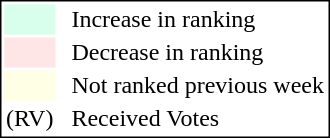<table style="border:1px solid black;">
<tr>
<td style="background:#D8FFEB; width:20px;"></td>
<td> </td>
<td>Increase in ranking</td>
</tr>
<tr>
<td style="background:#FFE6E6; width:20px;"></td>
<td> </td>
<td>Decrease in ranking</td>
</tr>
<tr>
<td style="background:#FFFFE6; width:20px;"></td>
<td> </td>
<td>Not ranked previous week</td>
</tr>
<tr>
<td>(RV)</td>
<td> </td>
<td>Received Votes</td>
</tr>
</table>
